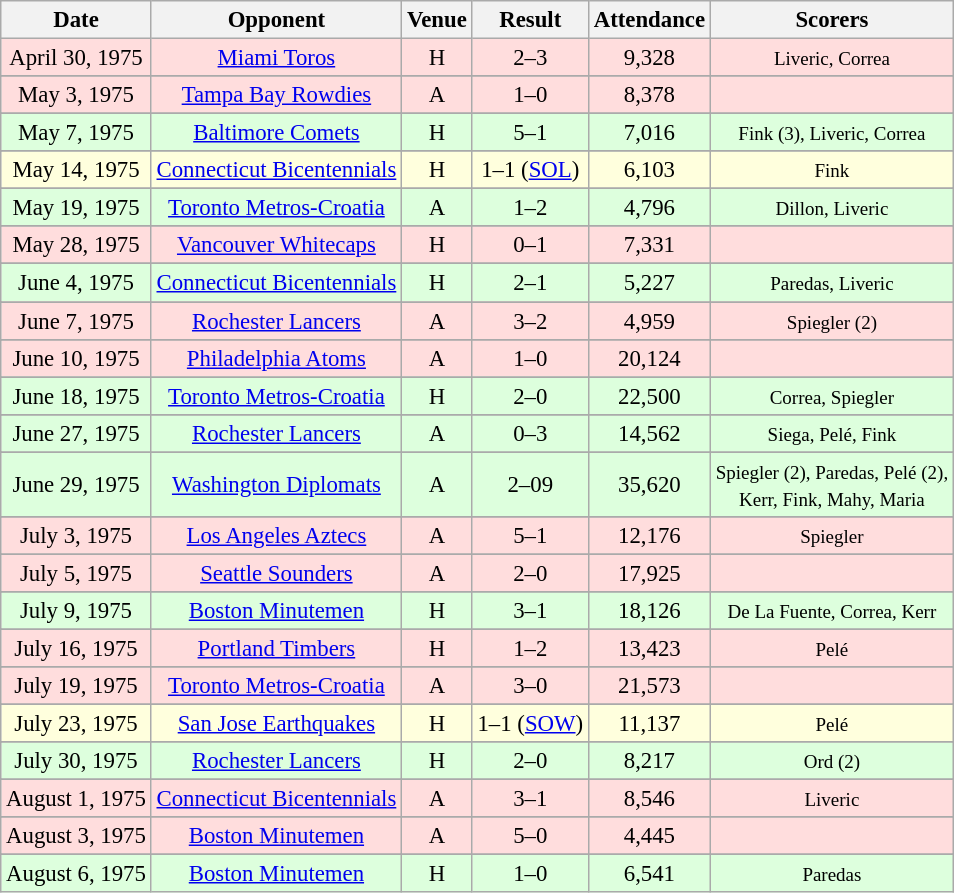<table class="wikitable" style="font-size:95%; text-align:center">
<tr>
<th>Date</th>
<th>Opponent</th>
<th>Venue</th>
<th>Result</th>
<th>Attendance</th>
<th>Scorers</th>
</tr>
<tr bgcolor="#ffdddd">
<td>April 30, 1975</td>
<td><a href='#'>Miami Toros</a></td>
<td>H</td>
<td>2–3</td>
<td>9,328</td>
<td><small>Liveric, Correa</small></td>
</tr>
<tr>
</tr>
<tr bgcolor="#ffdddd">
<td>May 3, 1975</td>
<td><a href='#'>Tampa Bay Rowdies</a></td>
<td>A</td>
<td>1–0</td>
<td>8,378</td>
<td></td>
</tr>
<tr>
</tr>
<tr bgcolor="#ddffdd">
<td>May 7, 1975</td>
<td><a href='#'>Baltimore Comets</a></td>
<td>H</td>
<td>5–1</td>
<td>7,016</td>
<td><small>Fink (3), Liveric, Correa</small></td>
</tr>
<tr>
</tr>
<tr bgcolor="#ffffdd">
<td>May 14, 1975</td>
<td><a href='#'>Connecticut Bicentennials</a></td>
<td>H</td>
<td>1–1 (<a href='#'>SOL</a>)</td>
<td>6,103</td>
<td><small>Fink</small></td>
</tr>
<tr>
</tr>
<tr bgcolor="#ddffdd">
<td>May 19, 1975</td>
<td><a href='#'>Toronto Metros-Croatia</a></td>
<td>A</td>
<td>1–2</td>
<td>4,796</td>
<td><small>Dillon, Liveric</small></td>
</tr>
<tr>
</tr>
<tr bgcolor="#ffdddd">
<td>May 28, 1975</td>
<td><a href='#'>Vancouver Whitecaps</a></td>
<td>H</td>
<td>0–1</td>
<td>7,331</td>
<td></td>
</tr>
<tr>
</tr>
<tr bgcolor="#ddffdd">
<td>June 4, 1975</td>
<td><a href='#'>Connecticut Bicentennials</a></td>
<td>H</td>
<td>2–1</td>
<td>5,227</td>
<td><small>Paredas, Liveric</small></td>
</tr>
<tr>
</tr>
<tr bgcolor="#ffdddd">
<td>June 7, 1975</td>
<td><a href='#'>Rochester Lancers</a></td>
<td>A</td>
<td>3–2</td>
<td>4,959</td>
<td><small>Spiegler (2)</small></td>
</tr>
<tr>
</tr>
<tr bgcolor="#ffdddd">
<td>June 10, 1975</td>
<td><a href='#'>Philadelphia Atoms</a></td>
<td>A</td>
<td>1–0</td>
<td>20,124</td>
<td></td>
</tr>
<tr>
</tr>
<tr bgcolor="#ddffdd">
<td>June 18, 1975</td>
<td><a href='#'>Toronto Metros-Croatia</a></td>
<td>H</td>
<td>2–0</td>
<td>22,500</td>
<td><small>Correa, Spiegler</small></td>
</tr>
<tr>
</tr>
<tr bgcolor="#ddffdd">
<td>June 27, 1975</td>
<td><a href='#'>Rochester Lancers</a></td>
<td>A</td>
<td>0–3</td>
<td>14,562</td>
<td><small>Siega, Pelé, Fink</small></td>
</tr>
<tr>
</tr>
<tr bgcolor="#ddffdd">
<td>June 29, 1975</td>
<td><a href='#'>Washington Diplomats</a></td>
<td>A</td>
<td>2–09</td>
<td>35,620</td>
<td><small>Spiegler (2), Paredas, Pelé (2),<br> Kerr, Fink, Mahy, Maria</small></td>
</tr>
<tr>
</tr>
<tr bgcolor="#ffdddd">
<td>July 3, 1975</td>
<td><a href='#'>Los Angeles Aztecs</a></td>
<td>A</td>
<td>5–1</td>
<td>12,176</td>
<td><small>Spiegler</small></td>
</tr>
<tr>
</tr>
<tr bgcolor="#ffdddd">
<td>July 5, 1975</td>
<td><a href='#'>Seattle Sounders</a></td>
<td>A</td>
<td>2–0</td>
<td>17,925</td>
<td></td>
</tr>
<tr>
</tr>
<tr bgcolor="#ddffdd">
<td>July 9, 1975</td>
<td><a href='#'>Boston Minutemen</a></td>
<td>H</td>
<td>3–1</td>
<td>18,126</td>
<td><small>De La Fuente, Correa, Kerr</small></td>
</tr>
<tr>
</tr>
<tr bgcolor="#ffdddd">
<td>July 16, 1975</td>
<td><a href='#'>Portland Timbers</a></td>
<td>H</td>
<td>1–2</td>
<td>13,423</td>
<td><small>Pelé</small></td>
</tr>
<tr>
</tr>
<tr bgcolor="#ffdddd">
<td>July 19, 1975</td>
<td><a href='#'>Toronto Metros-Croatia</a></td>
<td>A</td>
<td>3–0</td>
<td>21,573</td>
<td></td>
</tr>
<tr>
</tr>
<tr bgcolor="#ffffdd">
<td>July 23, 1975</td>
<td><a href='#'>San Jose Earthquakes</a></td>
<td>H</td>
<td>1–1 (<a href='#'>SOW</a>)</td>
<td>11,137</td>
<td><small>Pelé</small></td>
</tr>
<tr>
</tr>
<tr bgcolor="#ddffdd">
<td>July 30, 1975</td>
<td><a href='#'>Rochester Lancers</a></td>
<td>H</td>
<td>2–0</td>
<td>8,217</td>
<td><small>Ord (2)</small></td>
</tr>
<tr>
</tr>
<tr bgcolor="#ffdddd">
<td>August 1, 1975</td>
<td><a href='#'>Connecticut Bicentennials</a></td>
<td>A</td>
<td>3–1</td>
<td>8,546</td>
<td><small>Liveric</small></td>
</tr>
<tr>
</tr>
<tr bgcolor="#ffdddd">
<td>August 3, 1975</td>
<td><a href='#'>Boston Minutemen</a></td>
<td>A</td>
<td>5–0</td>
<td>4,445</td>
<td></td>
</tr>
<tr>
</tr>
<tr bgcolor="#ddffdd">
<td>August 6, 1975</td>
<td><a href='#'>Boston Minutemen</a></td>
<td>H</td>
<td>1–0</td>
<td>6,541</td>
<td><small>Paredas</small></td>
</tr>
</table>
